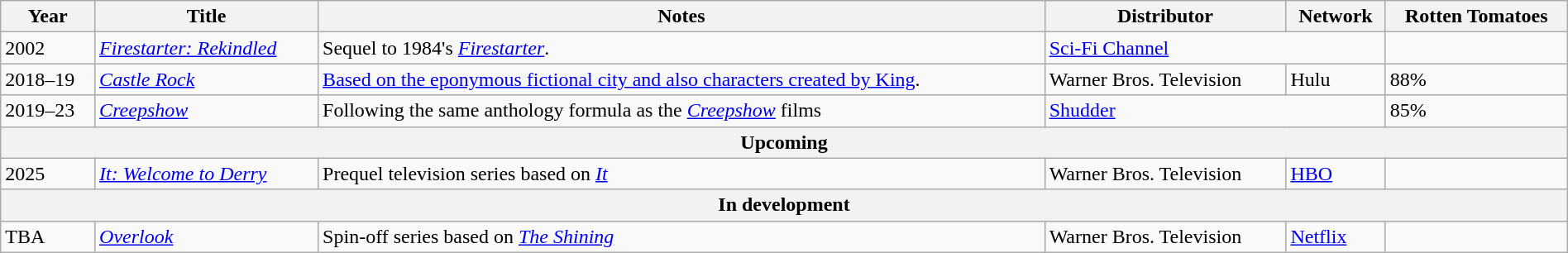<table class="wikitable sortable plainrowheaders" style="width:100%;">
<tr>
<th>Year</th>
<th>Title</th>
<th>Notes</th>
<th>Distributor</th>
<th>Network</th>
<th>Rotten Tomatoes</th>
</tr>
<tr>
<td>2002</td>
<td><em><a href='#'>Firestarter: Rekindled</a></em></td>
<td>Sequel to 1984's <a href='#'><em>Firestarter</em></a>.</td>
<td colspan="2"><a href='#'>Sci-Fi Channel</a></td>
<td></td>
</tr>
<tr>
<td>2018–19</td>
<td><em><a href='#'>Castle Rock</a></em></td>
<td><a href='#'>Based on the eponymous fictional city and also characters created by King</a>.</td>
<td>Warner Bros. Television</td>
<td>Hulu</td>
<td>88%</td>
</tr>
<tr>
<td>2019–23</td>
<td><em><a href='#'>Creepshow</a></em></td>
<td>Following the same anthology formula as the <em><a href='#'>Creepshow</a></em> films</td>
<td colspan="2"><a href='#'>Shudder</a></td>
<td>85%</td>
</tr>
<tr>
<th colspan="6">Upcoming</th>
</tr>
<tr>
<td>2025</td>
<td><em><a href='#'>It: Welcome to Derry</a></em></td>
<td>Prequel television series based on <a href='#'><em>It</em></a></td>
<td>Warner Bros. Television</td>
<td><a href='#'>HBO</a></td>
<td></td>
</tr>
<tr>
<th colspan="6" style="background-color:#white;">In development</th>
</tr>
<tr>
<td>TBA</td>
<td><a href='#'><em>Overlook</em></a></td>
<td>Spin-off series based on <a href='#'><em>The Shining</em></a></td>
<td>Warner Bros. Television</td>
<td><a href='#'>Netflix</a></td>
<td></td>
</tr>
</table>
